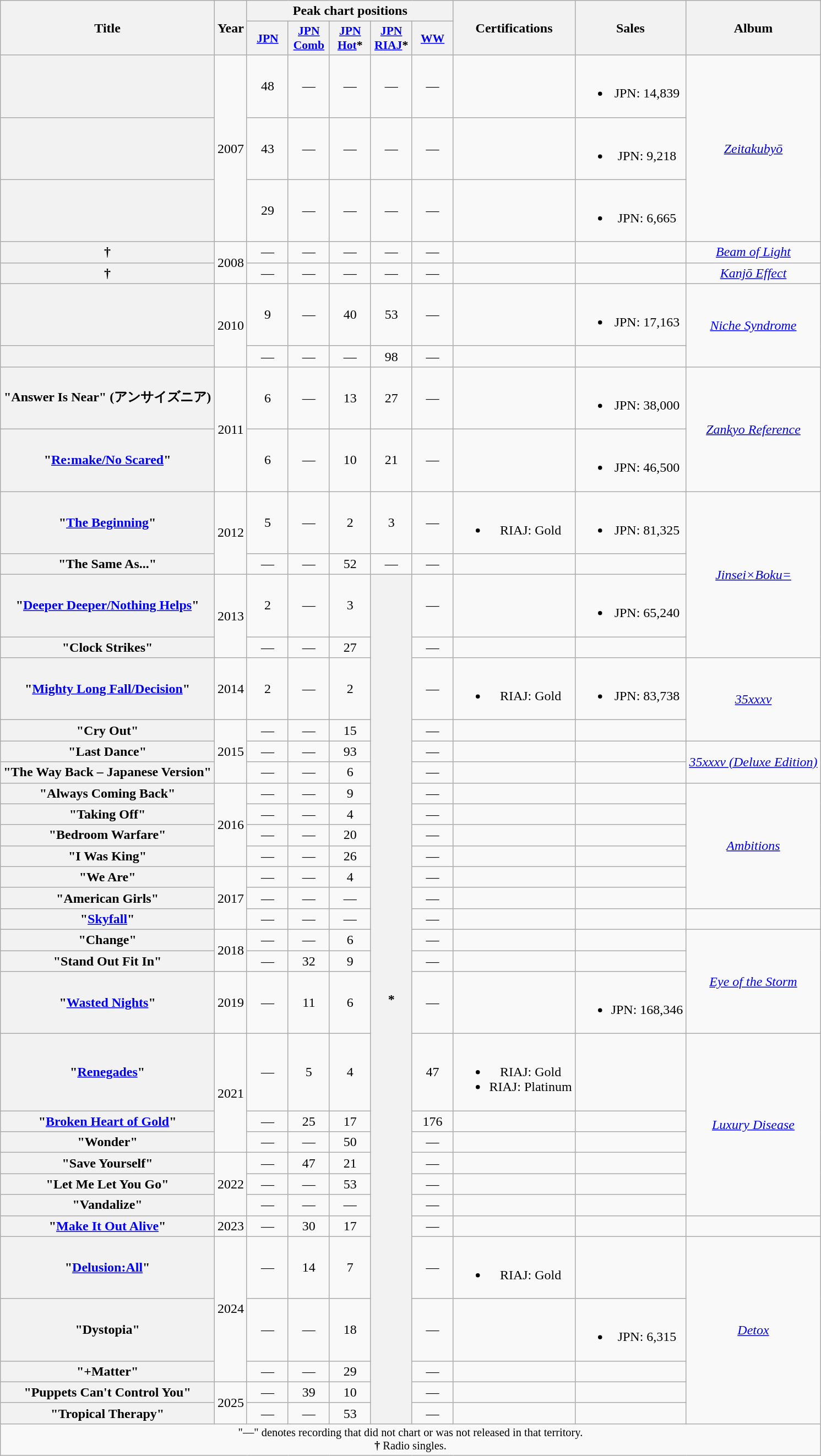<table class="wikitable plainrowheaders" style="text-align:center" border="1">
<tr>
<th scope="col" rowspan="2">Title</th>
<th scope="col" rowspan="2">Year</th>
<th scope="col" colspan="5">Peak chart positions</th>
<th scope="col" rowspan="2">Certifications</th>
<th scope="col" rowspan="2">Sales</th>
<th scope="col" rowspan="2">Album</th>
</tr>
<tr>
<th scope="col" style="width:3em; font-size:90%"><a href='#'>JPN</a><br></th>
<th scope="col" style="width:3em; font-size:90%"><a href='#'>JPN<br>Comb</a><br></th>
<th scope="col" style="width:3em; font-size:90%"><a href='#'>JPN <br>Hot</a>*<br></th>
<th scope="col" style="width:3em; font-size:90%"><a href='#'>JPN <br>RIAJ</a>*<br></th>
<th scope="col" style="width:3em; font-size:90%"><a href='#'>WW</a><br></th>
</tr>
<tr>
<th scope="row"></th>
<td rowspan="3">2007</td>
<td>48</td>
<td>—</td>
<td>—</td>
<td>—</td>
<td>—</td>
<td></td>
<td><br><ul><li>JPN: 14,839</li></ul></td>
<td rowspan="3"><em><a href='#'>Zeitakubyō</a></em></td>
</tr>
<tr>
<th scope="row"></th>
<td>43</td>
<td>—</td>
<td>—</td>
<td>—</td>
<td>—</td>
<td></td>
<td><br><ul><li>JPN: 9,218</li></ul></td>
</tr>
<tr>
<th scope="row"></th>
<td>29</td>
<td>—</td>
<td>—</td>
<td>—</td>
<td>—</td>
<td></td>
<td><br><ul><li>JPN: 6,665</li></ul></td>
</tr>
<tr>
<th scope="row"> <strong>†</strong></th>
<td rowspan="2">2008</td>
<td>—</td>
<td>—</td>
<td>—</td>
<td>—</td>
<td>—</td>
<td></td>
<td></td>
<td><em><a href='#'>Beam of Light</a></em></td>
</tr>
<tr>
<th scope="row"> <strong>†</strong></th>
<td>—</td>
<td>—</td>
<td>—</td>
<td>—</td>
<td>—</td>
<td></td>
<td></td>
<td><em><a href='#'>Kanjō Effect</a></em></td>
</tr>
<tr>
<th scope="row"></th>
<td rowspan="2">2010</td>
<td>9</td>
<td>—</td>
<td>40</td>
<td>53</td>
<td>—</td>
<td></td>
<td><br><ul><li>JPN: 17,163</li></ul></td>
<td rowspan="2"><em><a href='#'>Niche Syndrome</a></em></td>
</tr>
<tr>
<th scope="row"></th>
<td>—</td>
<td>—</td>
<td>—</td>
<td>98</td>
<td>—</td>
<td></td>
</tr>
<tr>
<th scope="row">"Answer Is Near" (アンサイズニア)</th>
<td rowspan="2">2011</td>
<td>6</td>
<td>—</td>
<td>13</td>
<td>27</td>
<td>—</td>
<td></td>
<td><br><ul><li>JPN: 38,000</li></ul></td>
<td rowspan="2"><em><a href='#'>Zankyo Reference</a></em></td>
</tr>
<tr>
<th scope="row">"<a href='#'>Re:make/No Scared</a>"</th>
<td>6</td>
<td>—</td>
<td>10</td>
<td>21</td>
<td>—</td>
<td></td>
<td><br><ul><li>JPN: 46,500</li></ul></td>
</tr>
<tr>
<th scope="row">"<a href='#'>The Beginning</a>"</th>
<td rowspan="2">2012</td>
<td>5</td>
<td>—</td>
<td>2</td>
<td>3</td>
<td>—</td>
<td><br><ul><li>RIAJ: Gold </li></ul></td>
<td><br><ul><li>JPN: 81,325</li></ul></td>
<td rowspan="4"><em><a href='#'>Jinsei×Boku=</a></em></td>
</tr>
<tr>
<th scope="row">"The Same As..."</th>
<td>—</td>
<td>—</td>
<td>52</td>
<td>—</td>
<td>—</td>
<td></td>
</tr>
<tr>
<th scope="row">"<a href='#'>Deeper Deeper/Nothing Helps</a>"</th>
<td rowspan="2">2013</td>
<td>2</td>
<td>—</td>
<td>3</td>
<th rowspan="28">*</th>
<td>—</td>
<td></td>
<td><br><ul><li>JPN: 65,240</li></ul></td>
</tr>
<tr>
<th scope="row">"Clock Strikes"</th>
<td>—</td>
<td>—</td>
<td>27</td>
<td>—</td>
<td></td>
</tr>
<tr>
<th scope="row">"<a href='#'>Mighty Long Fall/Decision</a>"</th>
<td>2014</td>
<td>2</td>
<td>—</td>
<td>2</td>
<td>—</td>
<td><br><ul><li>RIAJ: Gold </li></ul></td>
<td><br><ul><li>JPN: 83,738</li></ul></td>
<td rowspan="2"><em><a href='#'>35xxxv</a></em></td>
</tr>
<tr>
<th scope="row">"Cry Out"</th>
<td rowspan="3">2015</td>
<td>—</td>
<td>—</td>
<td>15</td>
<td>—</td>
<td></td>
<td></td>
</tr>
<tr>
<th scope="row">"Last Dance"</th>
<td>—</td>
<td>—</td>
<td>93</td>
<td>—</td>
<td></td>
<td></td>
<td rowspan="2"><em><a href='#'>35xxxv (Deluxe Edition)</a></em></td>
</tr>
<tr>
<th scope="row">"The Way Back – Japanese Version"</th>
<td>—</td>
<td>—</td>
<td>6</td>
<td>—</td>
<td></td>
<td></td>
</tr>
<tr>
<th scope="row">"Always Coming Back"</th>
<td rowspan="4">2016</td>
<td>—</td>
<td>—</td>
<td>9</td>
<td>—</td>
<td></td>
<td></td>
<td rowspan="6"><em><a href='#'>Ambitions</a></em></td>
</tr>
<tr>
<th scope="row">"Taking Off"</th>
<td>—</td>
<td>—</td>
<td>4</td>
<td>—</td>
<td></td>
<td></td>
</tr>
<tr>
<th scope="row">"Bedroom Warfare"</th>
<td>—</td>
<td>—</td>
<td>20</td>
<td>—</td>
<td></td>
<td></td>
</tr>
<tr>
<th scope="row">"I Was King"</th>
<td>—</td>
<td>—</td>
<td>26</td>
<td>—</td>
<td></td>
<td></td>
</tr>
<tr>
<th scope="row">"We Are"</th>
<td rowspan="3">2017</td>
<td>—</td>
<td>—</td>
<td>4</td>
<td>—</td>
<td></td>
<td></td>
</tr>
<tr>
<th scope="row">"American Girls"</th>
<td>—</td>
<td>—</td>
<td>—</td>
<td>—</td>
<td></td>
<td></td>
</tr>
<tr>
<th scope="row">"<a href='#'>Skyfall</a>"</th>
<td>—</td>
<td>—</td>
<td>—</td>
<td>—</td>
<td></td>
<td></td>
<td></td>
</tr>
<tr>
<th scope="row">"Change"</th>
<td rowspan="2">2018</td>
<td>—</td>
<td>—</td>
<td>6</td>
<td>—</td>
<td></td>
<td></td>
<td rowspan="3"><em><a href='#'>Eye of the Storm</a></em></td>
</tr>
<tr>
<th scope="row">"Stand Out Fit In"</th>
<td>—</td>
<td>32</td>
<td>9</td>
<td>—</td>
<td></td>
<td></td>
</tr>
<tr>
<th scope="row">"<a href='#'>Wasted Nights</a>"</th>
<td>2019</td>
<td>—</td>
<td>11</td>
<td>6</td>
<td>—</td>
<td></td>
<td><br><ul><li>JPN: 168,346 </li></ul></td>
</tr>
<tr>
<th scope="row">"<a href='#'>Renegades</a>"</th>
<td rowspan="3">2021</td>
<td>—</td>
<td>5</td>
<td>4</td>
<td>47</td>
<td><br><ul><li>RIAJ: Gold </li><li>RIAJ: Platinum </li></ul></td>
<td></td>
<td rowspan="6"><em><a href='#'>Luxury Disease</a></em></td>
</tr>
<tr>
<th scope="row">"<a href='#'>Broken Heart of Gold</a>"</th>
<td>—</td>
<td>25</td>
<td>17</td>
<td>176</td>
<td></td>
<td></td>
</tr>
<tr>
<th scope="row">"Wonder"</th>
<td>—</td>
<td>—</td>
<td>50</td>
<td>—</td>
<td></td>
<td></td>
</tr>
<tr>
<th scope="row">"Save Yourself"</th>
<td rowspan="3">2022</td>
<td>—</td>
<td>47</td>
<td>21</td>
<td>—</td>
<td></td>
<td></td>
</tr>
<tr>
<th scope="row">"Let Me Let You Go"</th>
<td>—</td>
<td>—</td>
<td>53</td>
<td>—</td>
<td></td>
<td></td>
</tr>
<tr>
<th scope="row">"Vandalize"</th>
<td>—</td>
<td>—</td>
<td>—</td>
<td>—</td>
<td></td>
<td></td>
</tr>
<tr>
<th scope="row">"<a href='#'>Make It Out Alive</a>"</th>
<td>2023</td>
<td>—</td>
<td>30</td>
<td>17</td>
<td>—</td>
<td></td>
<td></td>
<td></td>
</tr>
<tr>
<th scope="row">"<a href='#'>Delusion:All</a>"</th>
<td rowspan="3">2024</td>
<td>—</td>
<td>14</td>
<td>7</td>
<td>—</td>
<td><br><ul><li>RIAJ: Gold </li></ul></td>
<td></td>
<td rowspan="5"><em><a href='#'>Detox</a></em></td>
</tr>
<tr>
<th scope="row">"Dystopia"</th>
<td>—</td>
<td>—</td>
<td>18</td>
<td>—</td>
<td></td>
<td><br><ul><li>JPN: 6,315 </li></ul></td>
</tr>
<tr>
<th scope="row">"+Matter"</th>
<td>—</td>
<td>—</td>
<td>29</td>
<td>—</td>
<td></td>
<td></td>
</tr>
<tr>
<th scope="row">"Puppets Can't Control You"</th>
<td rowspan="2">2025</td>
<td>—</td>
<td>39</td>
<td>10</td>
<td>—</td>
<td></td>
<td></td>
</tr>
<tr>
<th scope="row">"Tropical Therapy"</th>
<td>—</td>
<td>—</td>
<td>53</td>
<td>—</td>
<td></td>
<td></td>
</tr>
<tr>
<td colspan="11" style="font-size:85%">"—" denotes recording that did not chart or was not released in that territory.<br><strong>†</strong> Radio singles.</td>
</tr>
</table>
